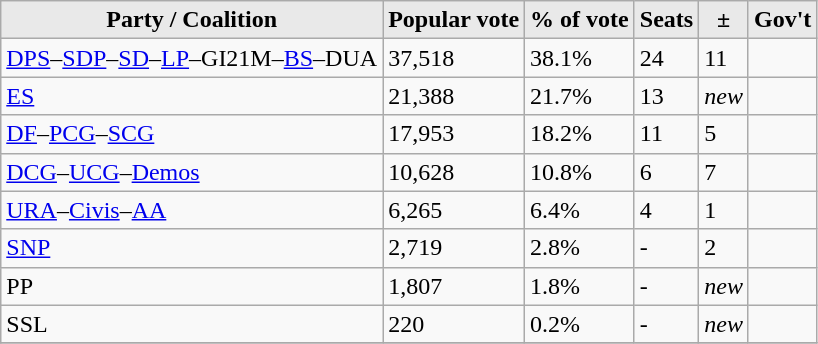<table class="wikitable">
<tr>
<th style="background-color:#E9E9E9">Party / Coalition</th>
<th style="background-color:#E9E9E9">Popular vote</th>
<th style="background-color:#E9E9E9">% of vote</th>
<th style="background-color:#E9E9E9">Seats</th>
<th style="background-color:#E9E9E9">±</th>
<th style="background-color:#E9E9E9">Gov't</th>
</tr>
<tr>
<td align="left"><a href='#'>DPS</a>–<a href='#'>SDP</a>–<a href='#'>SD</a>–<a href='#'>LP</a>–GI21M–<a href='#'>BS</a>–DUA</td>
<td>37,518</td>
<td>38.1%</td>
<td>24</td>
<td>11</td>
<td></td>
</tr>
<tr>
<td align="left"><a href='#'>ES</a></td>
<td>21,388</td>
<td>21.7%</td>
<td>13</td>
<td><em>new</em></td>
<td></td>
</tr>
<tr>
<td align="left"><a href='#'>DF</a>–<a href='#'>PCG</a>–<a href='#'>SCG</a></td>
<td>17,953</td>
<td>18.2%</td>
<td>11</td>
<td>5</td>
<td></td>
</tr>
<tr>
<td align="left"><a href='#'>DCG</a>–<a href='#'>UCG</a>–<a href='#'>Demos</a></td>
<td>10,628</td>
<td>10.8%</td>
<td>6</td>
<td>7</td>
<td></td>
</tr>
<tr>
<td align="left"><a href='#'>URA</a>–<a href='#'>Civis</a>–<a href='#'>AA</a></td>
<td>6,265</td>
<td>6.4%</td>
<td>4</td>
<td>1</td>
<td></td>
</tr>
<tr>
<td align="left"><a href='#'>SNP</a></td>
<td>2,719</td>
<td>2.8%</td>
<td>-</td>
<td>2</td>
<td></td>
</tr>
<tr>
<td align="left">PP</td>
<td>1,807</td>
<td>1.8%</td>
<td>-</td>
<td><em>new</em></td>
<td></td>
</tr>
<tr>
<td align="left">SSL</td>
<td>220</td>
<td>0.2%</td>
<td>-</td>
<td><em>new</em></td>
<td></td>
</tr>
<tr>
</tr>
</table>
